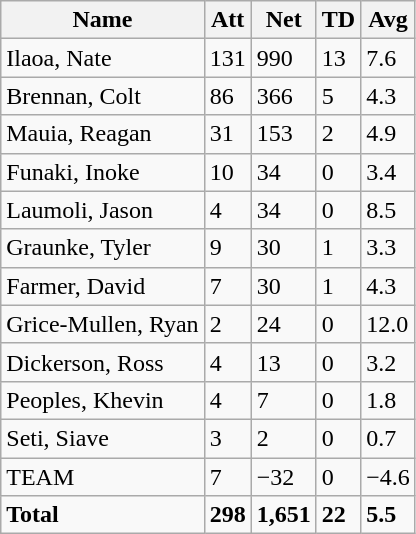<table class="wikitable" style="white-space:nowrap;">
<tr>
<th>Name</th>
<th>Att</th>
<th>Net</th>
<th>TD</th>
<th>Avg</th>
</tr>
<tr>
<td>Ilaoa, Nate</td>
<td>131</td>
<td>990</td>
<td>13</td>
<td>7.6</td>
</tr>
<tr>
<td>Brennan, Colt</td>
<td>86</td>
<td>366</td>
<td>5</td>
<td>4.3</td>
</tr>
<tr>
<td>Mauia, Reagan</td>
<td>31</td>
<td>153</td>
<td>2</td>
<td>4.9</td>
</tr>
<tr>
<td>Funaki, Inoke</td>
<td>10</td>
<td>34</td>
<td>0</td>
<td>3.4</td>
</tr>
<tr>
<td>Laumoli, Jason</td>
<td>4</td>
<td>34</td>
<td>0</td>
<td>8.5</td>
</tr>
<tr>
<td>Graunke, Tyler</td>
<td>9</td>
<td>30</td>
<td>1</td>
<td>3.3</td>
</tr>
<tr>
<td>Farmer, David</td>
<td>7</td>
<td>30</td>
<td>1</td>
<td>4.3</td>
</tr>
<tr>
<td>Grice-Mullen, Ryan</td>
<td>2</td>
<td>24</td>
<td>0</td>
<td>12.0</td>
</tr>
<tr>
<td>Dickerson, Ross</td>
<td>4</td>
<td>13</td>
<td>0</td>
<td>3.2</td>
</tr>
<tr>
<td>Peoples, Khevin</td>
<td>4</td>
<td>7</td>
<td>0</td>
<td>1.8</td>
</tr>
<tr>
<td>Seti, Siave</td>
<td>3</td>
<td>2</td>
<td>0</td>
<td>0.7</td>
</tr>
<tr>
<td>TEAM</td>
<td>7</td>
<td>−32</td>
<td>0</td>
<td>−4.6</td>
</tr>
<tr style="font-weight:bold;">
<td>Total</td>
<td>298</td>
<td>1,651</td>
<td>22</td>
<td>5.5</td>
</tr>
</table>
